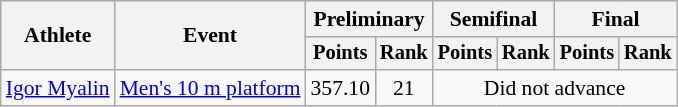<table class=wikitable style=font-size:90%;text-align:center>
<tr>
<th rowspan=2>Athlete</th>
<th rowspan=2>Event</th>
<th colspan=2>Preliminary</th>
<th colspan=2>Semifinal</th>
<th colspan=2>Final</th>
</tr>
<tr style=font-size:95%>
<th>Points</th>
<th>Rank</th>
<th>Points</th>
<th>Rank</th>
<th>Points</th>
<th>Rank</th>
</tr>
<tr align=center>
<td align=left><a href='#'>Igor Myalin</a></td>
<td align=left><a href='#'>Men's 10 m platform</a></td>
<td>357.10</td>
<td>21</td>
<td colspan=4>Did not advance</td>
</tr>
</table>
